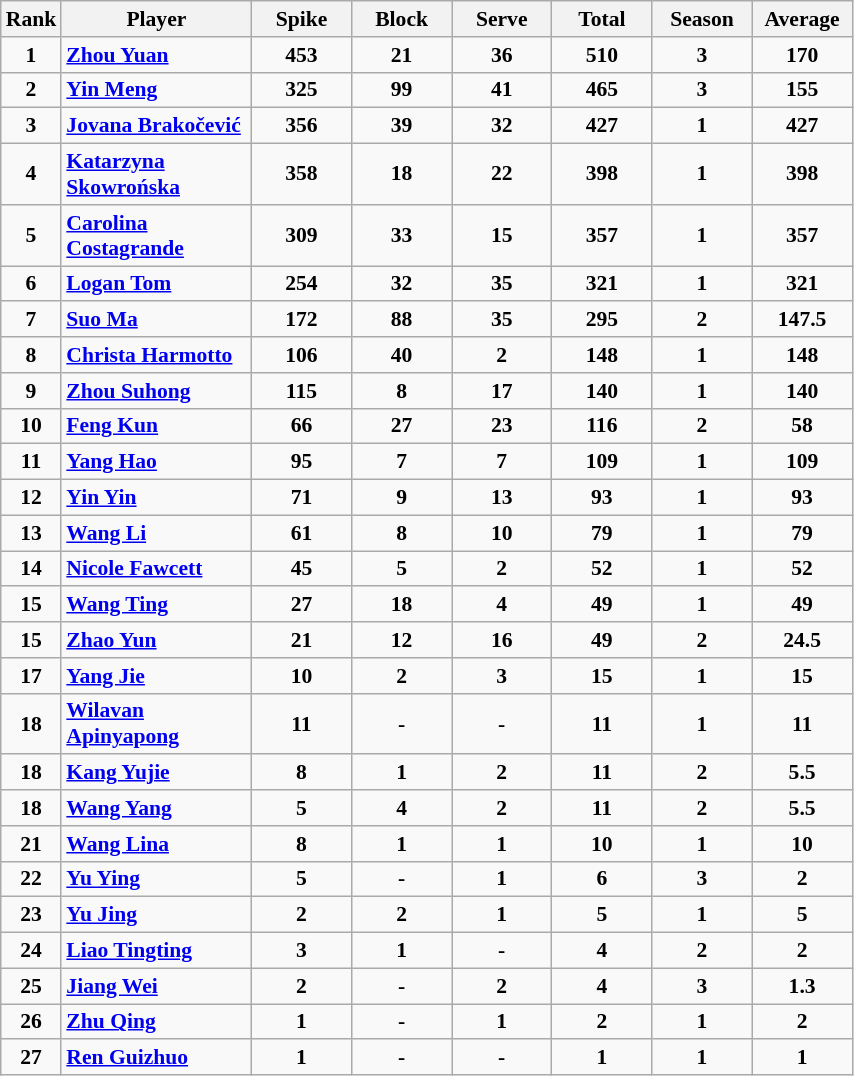<table class="sortable wikitable" style="font-size:90%">
<tr>
<th style="width:30px;">Rank</th>
<th style="width:120px;">Player</th>
<th style="width:60px;">Spike</th>
<th style="width:60px;">Block</th>
<th style="width:60px;">Serve</th>
<th style="width:60px;">Total</th>
<th style="width:60px;">Season</th>
<th style="width:60px;">Average</th>
</tr>
<tr style="text-align:left;">
<td align="center"><strong>1</strong></td>
<td><strong> <a href='#'>Zhou Yuan</a></strong></td>
<td align="center"><strong>453</strong></td>
<td align="center"><strong>21</strong></td>
<td align="center"><strong>36</strong></td>
<td align="center"><strong>510</strong></td>
<td align="center"><strong>3</strong></td>
<td align="center"><strong>170</strong></td>
</tr>
<tr style="text-align:left;">
<td align="center"><strong>2</strong></td>
<td><strong> <a href='#'>Yin Meng</a></strong></td>
<td align="center"><strong>325</strong></td>
<td align="center"><strong>99</strong></td>
<td align="center"><strong>41</strong></td>
<td align="center"><strong>465</strong></td>
<td align="center"><strong>3</strong></td>
<td align="center"><strong>155</strong></td>
</tr>
<tr style="text-align:left;">
<td align="center"><strong>3</strong></td>
<td><strong> <a href='#'>Jovana Brakočević</a></strong></td>
<td align="center"><strong>356</strong></td>
<td align="center"><strong>39</strong></td>
<td align="center"><strong>32</strong></td>
<td align="center"><strong>427</strong></td>
<td align="center"><strong>1</strong></td>
<td align="center"><strong>427</strong></td>
</tr>
<tr style="text-align:left;">
<td align="center"><strong>4</strong></td>
<td><strong> <a href='#'>Katarzyna Skowrońska</a></strong></td>
<td align="center"><strong>358</strong></td>
<td align="center"><strong>18</strong></td>
<td align="center"><strong>22</strong></td>
<td align="center"><strong>398</strong></td>
<td align="center"><strong>1</strong></td>
<td align="center"><strong>398</strong></td>
</tr>
<tr style="text-align:left;">
<td align="center"><strong>5</strong></td>
<td><strong> <a href='#'>Carolina Costagrande</a></strong></td>
<td align="center"><strong>309</strong></td>
<td align="center"><strong>33</strong></td>
<td align="center"><strong>15</strong></td>
<td align="center"><strong>357</strong></td>
<td align="center"><strong>1</strong></td>
<td align="center"><strong>357</strong></td>
</tr>
<tr style="text-align:left;">
<td align="center"><strong>6</strong></td>
<td><strong> <a href='#'>Logan Tom</a></strong></td>
<td align="center"><strong>254</strong></td>
<td align="center"><strong>32</strong></td>
<td align="center"><strong>35</strong></td>
<td align="center"><strong>321</strong></td>
<td align="center"><strong>1</strong></td>
<td align="center"><strong>321</strong></td>
</tr>
<tr style="text-align:left;">
<td align="center"><strong>7</strong></td>
<td><strong> <a href='#'>Suo Ma</a></strong></td>
<td align="center"><strong>172</strong></td>
<td align="center"><strong>88</strong></td>
<td align="center"><strong>35</strong></td>
<td align="center"><strong>295</strong></td>
<td align="center"><strong>2</strong></td>
<td align="center"><strong>147.5</strong></td>
</tr>
<tr style="text-align:left;">
<td align="center"><strong>8</strong></td>
<td><strong> <a href='#'>Christa Harmotto</a></strong></td>
<td align="center"><strong>106</strong></td>
<td align="center"><strong>40</strong></td>
<td align="center"><strong>2</strong></td>
<td align="center"><strong>148</strong></td>
<td align="center"><strong>1</strong></td>
<td align="center"><strong>148</strong></td>
</tr>
<tr style="text-align:left;">
<td align="center"><strong>9</strong></td>
<td><strong> <a href='#'>Zhou Suhong</a></strong></td>
<td align="center"><strong>115</strong></td>
<td align="center"><strong>8</strong></td>
<td align="center"><strong>17</strong></td>
<td align="center"><strong>140</strong></td>
<td align="center"><strong>1</strong></td>
<td align="center"><strong>140</strong></td>
</tr>
<tr style="text-align:left;">
<td align="center"><strong>10</strong></td>
<td><strong> <a href='#'>Feng Kun</a></strong></td>
<td align="center"><strong>66</strong></td>
<td align="center"><strong>27</strong></td>
<td align="center"><strong>23</strong></td>
<td align="center"><strong>116</strong></td>
<td align="center"><strong>2</strong></td>
<td align="center"><strong>58</strong></td>
</tr>
<tr style="text-align:left;">
<td align="center"><strong>11</strong></td>
<td><strong> <a href='#'>Yang Hao</a> </strong></td>
<td align="center"><strong>95</strong></td>
<td align="center"><strong>7</strong></td>
<td align="center"><strong>7</strong></td>
<td align="center"><strong>109</strong></td>
<td align="center"><strong>1</strong></td>
<td align="center"><strong>109</strong></td>
</tr>
<tr style="text-align:left;">
<td align="center"><strong>12</strong></td>
<td><strong> <a href='#'>Yin Yin</a></strong></td>
<td align="center"><strong>71</strong></td>
<td align="center"><strong>9</strong></td>
<td align="center"><strong>13</strong></td>
<td align="center"><strong>93</strong></td>
<td align="center"><strong>1</strong></td>
<td align="center"><strong>93</strong></td>
</tr>
<tr style="text-align:left;">
<td align="center"><strong>13</strong></td>
<td><strong> <a href='#'>Wang Li</a></strong></td>
<td align="center"><strong>61</strong></td>
<td align="center"><strong>8</strong></td>
<td align="center"><strong>10</strong></td>
<td align="center"><strong>79</strong></td>
<td align="center"><strong>1</strong></td>
<td align="center"><strong>79</strong></td>
</tr>
<tr style="text-align:left;">
<td align="center"><strong>14</strong></td>
<td><strong> <a href='#'>Nicole Fawcett</a></strong></td>
<td align="center"><strong>45</strong></td>
<td align="center"><strong>5</strong></td>
<td align="center"><strong>2</strong></td>
<td align="center"><strong>52</strong></td>
<td align="center"><strong>1</strong></td>
<td align="center"><strong>52</strong></td>
</tr>
<tr style="text-align:left;">
<td align="center"><strong>15</strong></td>
<td><strong> <a href='#'>Wang Ting</a> </strong></td>
<td align="center"><strong>27</strong></td>
<td align="center"><strong>18</strong></td>
<td align="center"><strong>4</strong></td>
<td align="center"><strong>49</strong></td>
<td align="center"><strong>1</strong></td>
<td align="center"><strong>49</strong></td>
</tr>
<tr style="text-align:left;">
<td align="center"><strong>15</strong></td>
<td><strong> <a href='#'>Zhao Yun</a></strong></td>
<td align="center"><strong>21</strong></td>
<td align="center"><strong>12</strong></td>
<td align="center"><strong>16</strong></td>
<td align="center"><strong>49</strong></td>
<td align="center"><strong>2</strong></td>
<td align="center"><strong>24.5</strong></td>
</tr>
<tr style="text-align:left;">
<td align="center"><strong>17</strong></td>
<td><strong> <a href='#'>Yang Jie</a> </strong></td>
<td align="center"><strong>10</strong></td>
<td align="center"><strong>2</strong></td>
<td align="center"><strong>3</strong></td>
<td align="center"><strong>15</strong></td>
<td align="center"><strong>1</strong></td>
<td align="center"><strong>15</strong></td>
</tr>
<tr style="text-align:left;">
<td align="center"><strong>18</strong></td>
<td><strong> <a href='#'>Wilavan Apinyapong</a> </strong></td>
<td align="center"><strong>11</strong></td>
<td align="center"><strong>-</strong></td>
<td align="center"><strong>-</strong></td>
<td align="center"><strong>11</strong></td>
<td align="center"><strong>1</strong></td>
<td align="center"><strong>11</strong></td>
</tr>
<tr style="text-align:left;">
<td align="center"><strong>18</strong></td>
<td><strong> <a href='#'>Kang Yujie</a> </strong></td>
<td align="center"><strong>8</strong></td>
<td align="center"><strong>1</strong></td>
<td align="center"><strong>2</strong></td>
<td align="center"><strong>11</strong></td>
<td align="center"><strong>2</strong></td>
<td align="center"><strong>5.5</strong></td>
</tr>
<tr style="text-align:left;">
<td align="center"><strong>18</strong></td>
<td><strong> <a href='#'>Wang Yang</a></strong></td>
<td align="center"><strong>5</strong></td>
<td align="center"><strong>4</strong></td>
<td align="center"><strong>2</strong></td>
<td align="center"><strong>11</strong></td>
<td align="center"><strong>2</strong></td>
<td align="center"><strong>5.5</strong></td>
</tr>
<tr style="text-align:left;">
<td align="center"><strong>21</strong></td>
<td><strong> <a href='#'>Wang Lina</a> </strong></td>
<td align="center"><strong>8</strong></td>
<td align="center"><strong>1</strong></td>
<td align="center"><strong>1</strong></td>
<td align="center"><strong>10</strong></td>
<td align="center"><strong>1</strong></td>
<td align="center"><strong>10</strong></td>
</tr>
<tr style="text-align:left;">
<td align="center"><strong>22</strong></td>
<td><strong> <a href='#'>Yu Ying</a> </strong></td>
<td align="center"><strong>5</strong></td>
<td align="center"><strong>-</strong></td>
<td align="center"><strong>1</strong></td>
<td align="center"><strong>6</strong></td>
<td align="center"><strong>3</strong></td>
<td align="center"><strong>2</strong></td>
</tr>
<tr style="text-align:left;">
<td align="center"><strong>23</strong></td>
<td><strong> <a href='#'>Yu Jing</a></strong></td>
<td align="center"><strong>2</strong></td>
<td align="center"><strong>2</strong></td>
<td align="center"><strong>1</strong></td>
<td align="center"><strong>5</strong></td>
<td align="center"><strong>1</strong></td>
<td align="center"><strong>5</strong></td>
</tr>
<tr style="text-align:left;">
<td align="center"><strong>24</strong></td>
<td><strong> <a href='#'>Liao Tingting</a> </strong></td>
<td align="center"><strong>3</strong></td>
<td align="center"><strong>1</strong></td>
<td align="center"><strong>-</strong></td>
<td align="center"><strong>4</strong></td>
<td align="center"><strong>2</strong></td>
<td align="center"><strong>2</strong></td>
</tr>
<tr style="text-align:left;">
<td align="center"><strong>25</strong></td>
<td><strong> <a href='#'>Jiang Wei</a> </strong></td>
<td align="center"><strong>2</strong></td>
<td align="center"><strong>-</strong></td>
<td align="center"><strong>2</strong></td>
<td align="center"><strong>4</strong></td>
<td align="center"><strong>3</strong></td>
<td align="center"><strong>1.3</strong></td>
</tr>
<tr style="text-align:left;">
<td align="center"><strong>26</strong></td>
<td><strong> <a href='#'>Zhu Qing</a></strong></td>
<td align="center"><strong>1</strong></td>
<td align="center"><strong>-</strong></td>
<td align="center"><strong>1</strong></td>
<td align="center"><strong>2</strong></td>
<td align="center"><strong>1</strong></td>
<td align="center"><strong>2</strong></td>
</tr>
<tr style="text-align:left;">
<td align="center"><strong>27</strong></td>
<td><strong> <a href='#'>Ren Guizhuo</a> </strong></td>
<td align="center"><strong>1</strong></td>
<td align="center"><strong>-</strong></td>
<td align="center"><strong>-</strong></td>
<td align="center"><strong>1</strong></td>
<td align="center"><strong>1</strong></td>
<td align="center"><strong>1</strong></td>
</tr>
</table>
